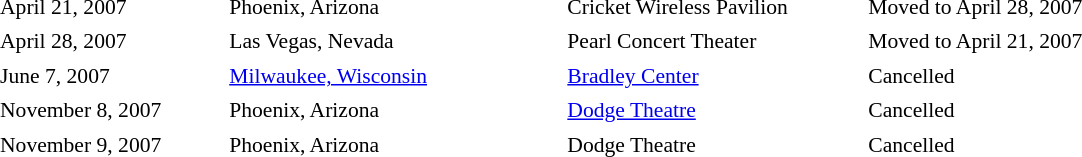<table cellpadding="2" style="border:0 solid darkgrey; font-size:90%;">
<tr>
<th style="width:150px;"></th>
<th style="width:225px;"></th>
<th style="width:200px;"></th>
<th style="width:700px;"></th>
</tr>
<tr border="0">
<td>April 21, 2007</td>
<td>Phoenix, Arizona</td>
<td>Cricket Wireless Pavilion</td>
<td>Moved to April 28, 2007</td>
</tr>
<tr>
<td>April 28, 2007</td>
<td>Las Vegas, Nevada</td>
<td>Pearl Concert Theater</td>
<td>Moved to April 21, 2007</td>
</tr>
<tr>
<td>June 7, 2007</td>
<td><a href='#'>Milwaukee, Wisconsin</a></td>
<td><a href='#'>Bradley Center</a></td>
<td>Cancelled</td>
</tr>
<tr>
<td>November 8, 2007</td>
<td>Phoenix, Arizona</td>
<td><a href='#'>Dodge Theatre</a></td>
<td>Cancelled</td>
</tr>
<tr>
<td>November 9, 2007</td>
<td>Phoenix, Arizona</td>
<td>Dodge Theatre</td>
<td>Cancelled</td>
</tr>
<tr>
</tr>
</table>
